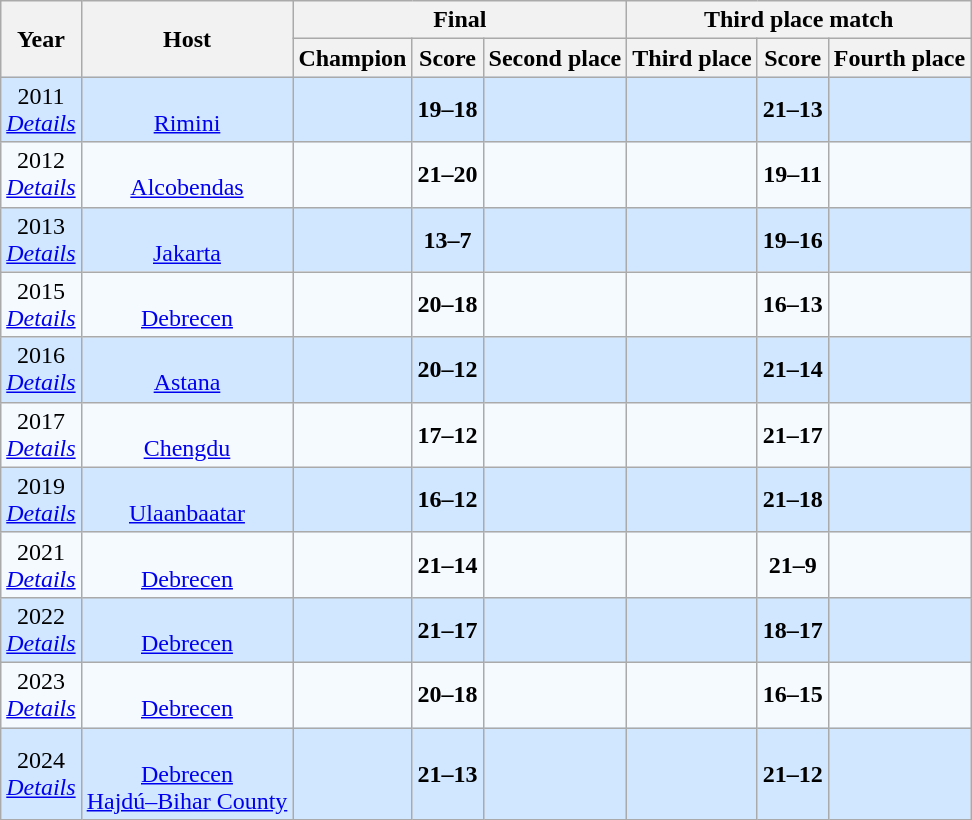<table class="wikitable" style="text-align: center;">
<tr>
<th rowspan=2>Year</th>
<th rowspan=2>Host</th>
<th colspan=3>Final</th>
<th colspan=3>Third place match</th>
</tr>
<tr>
<th>Champion</th>
<th>Score</th>
<th>Second place</th>
<th>Third place</th>
<th>Score</th>
<th>Fourth place</th>
</tr>
<tr bgcolor=#D0E7FF>
<td>2011<br><em><a href='#'>Details</a></em></td>
<td><br><a href='#'>Rimini</a></td>
<td><strong></strong></td>
<td><strong>19–18</strong></td>
<td></td>
<td></td>
<td><strong>21–13</strong></td>
<td></td>
</tr>
<tr bgcolor=#F5FAFF>
<td>2012<br><em><a href='#'>Details</a></em></td>
<td><br><a href='#'>Alcobendas</a></td>
<td><strong></strong></td>
<td><strong>21–20</strong></td>
<td></td>
<td></td>
<td><strong>19–11</strong></td>
<td></td>
</tr>
<tr bgcolor=#D0E7FF>
<td>2013<br><em><a href='#'>Details</a></em></td>
<td><br><a href='#'>Jakarta</a></td>
<td><strong></strong></td>
<td><strong>13–7</strong></td>
<td></td>
<td></td>
<td><strong>19–16</strong></td>
<td></td>
</tr>
<tr bgcolor=#F5FAFF>
<td>2015<br><em><a href='#'>Details</a></em></td>
<td><br><a href='#'>Debrecen</a></td>
<td><strong></strong></td>
<td><strong>20–18</strong></td>
<td></td>
<td></td>
<td><strong>16–13</strong></td>
<td></td>
</tr>
<tr bgcolor=#D0E7FF>
<td>2016<br><em><a href='#'>Details</a></em></td>
<td><br><a href='#'>Astana</a></td>
<td><strong></strong></td>
<td><strong>20–12</strong></td>
<td></td>
<td></td>
<td><strong>21–14</strong></td>
<td></td>
</tr>
<tr bgcolor=#F5FAFF>
<td>2017<br><em><a href='#'>Details</a></em></td>
<td><br><a href='#'>Chengdu</a></td>
<td><strong></strong></td>
<td><strong>17–12</strong></td>
<td></td>
<td></td>
<td><strong>21–17</strong></td>
<td></td>
</tr>
<tr bgcolor=#D0E7FF>
<td>2019<br><em><a href='#'>Details</a></em></td>
<td><br><a href='#'>Ulaanbaatar</a></td>
<td><strong></strong></td>
<td><strong>16–12</strong></td>
<td></td>
<td></td>
<td><strong>21–18</strong></td>
<td></td>
</tr>
<tr bgcolor=#F5FAFF>
<td>2021<br><em><a href='#'>Details</a></em></td>
<td><br><a href='#'>Debrecen</a></td>
<td><strong></strong></td>
<td><strong>21–14</strong></td>
<td></td>
<td></td>
<td><strong>21–9</strong></td>
<td></td>
</tr>
<tr bgcolor=#D0E7FF>
<td>2022<br><em><a href='#'>Details</a></em></td>
<td><br><a href='#'>Debrecen</a></td>
<td><strong></strong></td>
<td><strong>21–17</strong></td>
<td></td>
<td></td>
<td><strong>18–17</strong></td>
<td></td>
</tr>
<tr bgcolor=#F5FAFF>
<td>2023<br><em><a href='#'>Details</a></em></td>
<td><br><a href='#'>Debrecen</a></td>
<td><strong></strong></td>
<td><strong>20–18</strong></td>
<td></td>
<td></td>
<td><strong>16–15</strong></td>
<td></td>
</tr>
<tr bgcolor=#D0E7FF>
<td>2024<br> <em><a href='#'>Details</a></em></td>
<td><br><a href='#'>Debrecen</a><br><a href='#'>Hajdú–Bihar County</a></td>
<td><strong></strong></td>
<td><strong>21–13</strong></td>
<td></td>
<td></td>
<td><strong>21–12</strong></td>
<td></td>
</tr>
</table>
